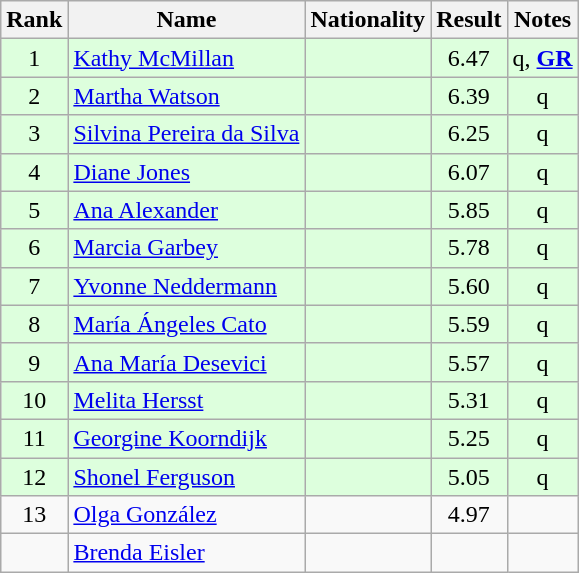<table class="wikitable sortable" style="text-align:center">
<tr>
<th>Rank</th>
<th>Name</th>
<th>Nationality</th>
<th>Result</th>
<th>Notes</th>
</tr>
<tr bgcolor=ddffdd>
<td>1</td>
<td align=left><a href='#'>Kathy McMillan</a></td>
<td align=left></td>
<td>6.47</td>
<td>q, <strong><a href='#'>GR</a></strong></td>
</tr>
<tr bgcolor=ddffdd>
<td>2</td>
<td align=left><a href='#'>Martha Watson</a></td>
<td align=left></td>
<td>6.39</td>
<td>q</td>
</tr>
<tr bgcolor=ddffdd>
<td>3</td>
<td align=left><a href='#'>Silvina Pereira da Silva</a></td>
<td align=left></td>
<td>6.25</td>
<td>q</td>
</tr>
<tr bgcolor=ddffdd>
<td>4</td>
<td align=left><a href='#'>Diane Jones</a></td>
<td align=left></td>
<td>6.07</td>
<td>q</td>
</tr>
<tr bgcolor=ddffdd>
<td>5</td>
<td align=left><a href='#'>Ana Alexander</a></td>
<td align=left></td>
<td>5.85</td>
<td>q</td>
</tr>
<tr bgcolor=ddffdd>
<td>6</td>
<td align=left><a href='#'>Marcia Garbey</a></td>
<td align=left></td>
<td>5.78</td>
<td>q</td>
</tr>
<tr bgcolor=ddffdd>
<td>7</td>
<td align=left><a href='#'>Yvonne Neddermann</a></td>
<td align=left></td>
<td>5.60</td>
<td>q</td>
</tr>
<tr bgcolor=ddffdd>
<td>8</td>
<td align=left><a href='#'>María Ángeles Cato</a></td>
<td align=left></td>
<td>5.59</td>
<td>q</td>
</tr>
<tr bgcolor=ddffdd>
<td>9</td>
<td align=left><a href='#'>Ana María Desevici</a></td>
<td align=left></td>
<td>5.57</td>
<td>q</td>
</tr>
<tr bgcolor=ddffdd>
<td>10</td>
<td align=left><a href='#'>Melita Hersst</a></td>
<td align=left></td>
<td>5.31</td>
<td>q</td>
</tr>
<tr bgcolor=ddffdd>
<td>11</td>
<td align=left><a href='#'>Georgine Koorndijk</a></td>
<td align=left></td>
<td>5.25</td>
<td>q</td>
</tr>
<tr bgcolor=ddffdd>
<td>12</td>
<td align=left><a href='#'>Shonel Ferguson</a></td>
<td align=left></td>
<td>5.05</td>
<td>q</td>
</tr>
<tr>
<td>13</td>
<td align=left><a href='#'>Olga González</a></td>
<td align=left></td>
<td>4.97</td>
<td></td>
</tr>
<tr>
<td></td>
<td align=left><a href='#'>Brenda Eisler</a></td>
<td align=left></td>
<td></td>
<td></td>
</tr>
</table>
